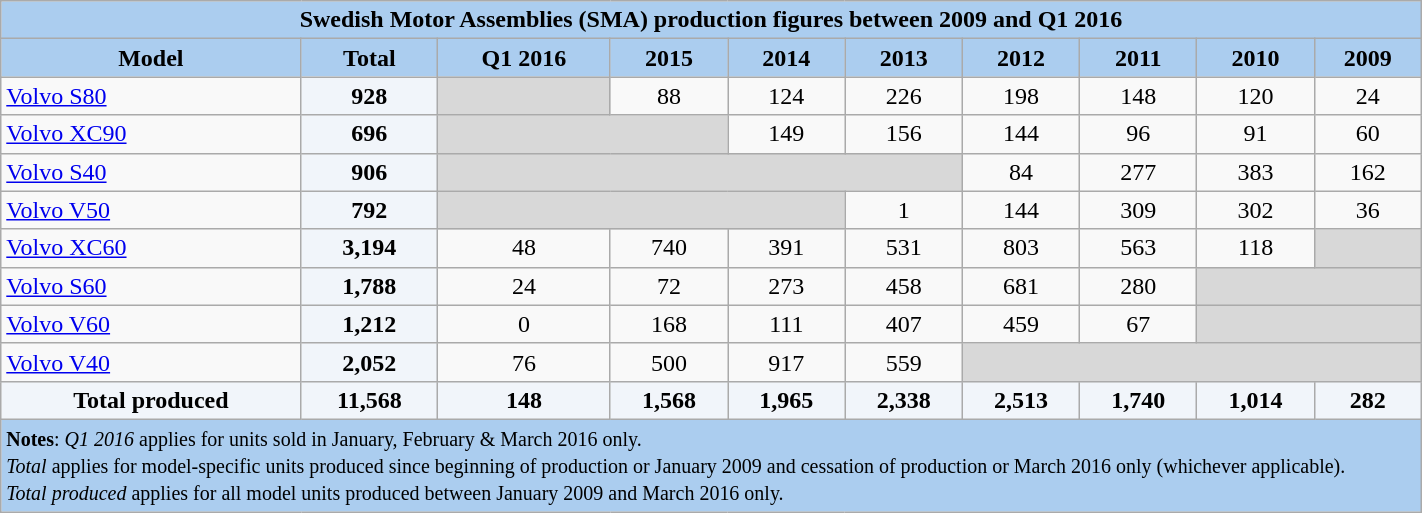<table class="wikitable" style="margin:1em auto 1em auto; width:75%;">
<tr>
<th colspan="10" style="text-align:center; background:#abcdef;">Swedish Motor Assemblies (SMA) production figures between 2009 and Q1 2016</th>
</tr>
<tr>
<th style="background:#abcdef;" width:10%;">Model</th>
<th style="background:#abcdef;" width:10%;">Total</th>
<th style="background:#abcdef;" width:10%;">Q1 2016</th>
<th style="background:#abcdef;" width:10%;">2015</th>
<th style="background:#abcdef;" width:10%;">2014</th>
<th style="background:#abcdef;" width:10%;">2013</th>
<th style="background:#abcdef;" width:10%;">2012</th>
<th style="background:#abcdef;" width:10%;">2011</th>
<th style="background:#abcdef;" width:10%;">2010</th>
<th style="background:#abcdef;" width:10%;">2009</th>
</tr>
<tr align="center">
<td align=left><a href='#'>Volvo S80</a></td>
<td style="background:#f1f5fa;"><strong>928</strong></td>
<td style="background:#D8D8D8;"></td>
<td>88</td>
<td>124</td>
<td>226</td>
<td>198</td>
<td>148</td>
<td>120</td>
<td>24</td>
</tr>
<tr align="center">
<td align=left><a href='#'>Volvo XC90</a></td>
<td style="background:#f1f5fa;"><strong>696</strong></td>
<td style="background:#D8D8D8;" colspan="2"></td>
<td>149</td>
<td>156</td>
<td>144</td>
<td>96</td>
<td>91</td>
<td>60</td>
</tr>
<tr align="center">
<td align=left><a href='#'>Volvo S40</a></td>
<td style="background:#f1f5fa;"><strong>906</strong></td>
<td style="background:#D8D8D8;" colspan="4"></td>
<td>84</td>
<td>277</td>
<td>383</td>
<td>162</td>
</tr>
<tr align="center">
<td align=left><a href='#'>Volvo V50</a></td>
<td style="background:#f1f5fa;"><strong>792</strong></td>
<td style="background:#D8D8D8;" colspan="3"></td>
<td>1</td>
<td>144</td>
<td>309</td>
<td>302</td>
<td>36</td>
</tr>
<tr align="center">
<td align=left><a href='#'>Volvo XC60</a></td>
<td style="background:#f1f5fa;"><strong>3,194</strong></td>
<td>48</td>
<td>740</td>
<td>391</td>
<td>531</td>
<td>803</td>
<td>563</td>
<td>118</td>
<td style="background:#D8D8D8;"></td>
</tr>
<tr align="center">
<td align=left><a href='#'>Volvo S60</a></td>
<td style="background:#f1f5fa;"><strong>1,788</strong></td>
<td>24</td>
<td>72</td>
<td>273</td>
<td>458</td>
<td>681</td>
<td>280</td>
<td style="background:#D8D8D8;" colspan="2"></td>
</tr>
<tr align="center">
<td align=left><a href='#'>Volvo V60</a></td>
<td style="background:#f1f5fa;"><strong>1,212</strong></td>
<td>0</td>
<td>168</td>
<td>111</td>
<td>407</td>
<td>459</td>
<td>67</td>
<td style="background:#D8D8D8;" colspan="2"></td>
</tr>
<tr align="center">
<td align=left><a href='#'>Volvo V40</a></td>
<td style="background:#f1f5fa;"><strong>2,052</strong></td>
<td>76</td>
<td>500</td>
<td>917</td>
<td>559</td>
<td style="background:#D8D8D8;" colspan="4"></td>
</tr>
<tr align="center">
<td style="background:#f1f5fa;"><strong>Total produced</strong></td>
<td style="background:#f1f5fa;"><strong>11,568</strong></td>
<td style="background:#f1f5fa;"><strong>148</strong></td>
<td style="background:#f1f5fa;"><strong>1,568</strong></td>
<td style="background:#f1f5fa;"><strong>1,965</strong></td>
<td style="background:#f1f5fa;"><strong>2,338</strong></td>
<td style="background:#f1f5fa;"><strong>2,513</strong></td>
<td style="background:#f1f5fa;"><strong>1,740</strong></td>
<td style="background:#f1f5fa;"><strong>1,014</strong></td>
<td style="background:#f1f5fa;"><strong>282</strong></td>
</tr>
<tr align="center">
<td colspan="10" style="text-align:left; background:#abcdef;"><small><strong>Notes</strong>: <em>Q1 2016</em> applies for units sold in January, February & March 2016 only.<br><em>Total</em> applies for model-specific units produced since beginning of production or January 2009 and cessation of production or March 2016 only (whichever applicable).<br><em>Total produced</em> applies for all model units produced between January 2009 and March 2016 only.</small></td>
</tr>
</table>
